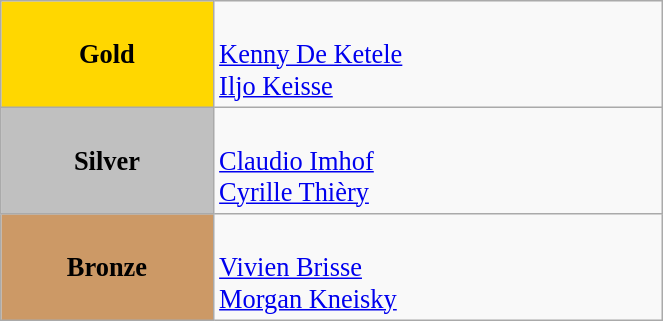<table class="wikitable" style=" text-align:center; font-size:110%;" width="35%">
<tr>
<td rowspan="1" bgcolor="gold"><strong>Gold</strong></td>
<td align=left><br><a href='#'>Kenny De Ketele</a><br><a href='#'>Iljo Keisse</a></td>
</tr>
<tr>
<td rowspan="1" bgcolor="silver"><strong>Silver</strong></td>
<td align=left><br><a href='#'>Claudio Imhof</a><br><a href='#'>Cyrille Thièry</a></td>
</tr>
<tr>
<td rowspan="1" bgcolor="#cc9966"><strong>Bronze</strong></td>
<td align=left><br><a href='#'>Vivien Brisse</a><br><a href='#'>Morgan Kneisky</a></td>
</tr>
</table>
